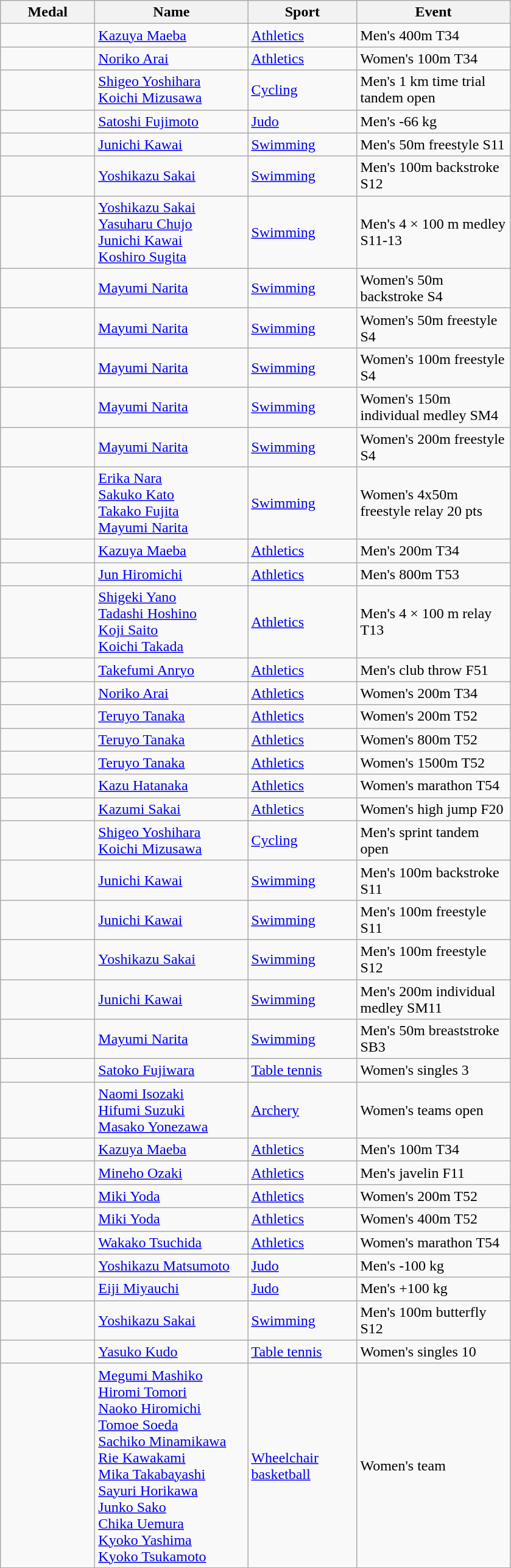<table class="wikitable">
<tr>
<th style="width:6em">Medal</th>
<th style="width:10em">Name</th>
<th style="width:7em">Sport</th>
<th style="width:10em">Event</th>
</tr>
<tr>
<td></td>
<td><a href='#'>Kazuya Maeba</a></td>
<td><a href='#'>Athletics</a></td>
<td>Men's 400m T34</td>
</tr>
<tr>
<td></td>
<td><a href='#'>Noriko Arai</a></td>
<td><a href='#'>Athletics</a></td>
<td>Women's 100m T34</td>
</tr>
<tr>
<td></td>
<td><a href='#'>Shigeo Yoshihara</a><br> <a href='#'>Koichi Mizusawa</a></td>
<td><a href='#'>Cycling</a></td>
<td>Men's 1 km time trial tandem open</td>
</tr>
<tr>
<td></td>
<td><a href='#'>Satoshi Fujimoto</a></td>
<td><a href='#'>Judo</a></td>
<td>Men's -66 kg</td>
</tr>
<tr>
<td></td>
<td><a href='#'>Junichi Kawai</a></td>
<td><a href='#'>Swimming</a></td>
<td>Men's 50m freestyle S11</td>
</tr>
<tr>
<td></td>
<td><a href='#'>Yoshikazu Sakai</a></td>
<td><a href='#'>Swimming</a></td>
<td>Men's 100m backstroke S12</td>
</tr>
<tr>
<td></td>
<td><a href='#'>Yoshikazu Sakai</a><br> <a href='#'>Yasuharu Chujo</a><br> <a href='#'>Junichi Kawai</a><br> <a href='#'>Koshiro Sugita</a></td>
<td><a href='#'>Swimming</a></td>
<td>Men's 4 × 100 m medley S11-13</td>
</tr>
<tr>
<td></td>
<td><a href='#'>Mayumi Narita</a></td>
<td><a href='#'>Swimming</a></td>
<td>Women's 50m backstroke S4</td>
</tr>
<tr>
<td></td>
<td><a href='#'>Mayumi Narita</a></td>
<td><a href='#'>Swimming</a></td>
<td>Women's 50m freestyle S4</td>
</tr>
<tr>
<td></td>
<td><a href='#'>Mayumi Narita</a></td>
<td><a href='#'>Swimming</a></td>
<td>Women's 100m freestyle S4</td>
</tr>
<tr>
<td></td>
<td><a href='#'>Mayumi Narita</a></td>
<td><a href='#'>Swimming</a></td>
<td>Women's 150m individual medley SM4</td>
</tr>
<tr>
<td></td>
<td><a href='#'>Mayumi Narita</a></td>
<td><a href='#'>Swimming</a></td>
<td>Women's 200m freestyle S4</td>
</tr>
<tr>
<td></td>
<td><a href='#'>Erika Nara</a><br> <a href='#'>Sakuko Kato</a><br> <a href='#'>Takako Fujita</a><br> <a href='#'>Mayumi Narita</a></td>
<td><a href='#'>Swimming</a></td>
<td>Women's 4x50m freestyle relay 20 pts</td>
</tr>
<tr>
<td></td>
<td><a href='#'>Kazuya Maeba</a></td>
<td><a href='#'>Athletics</a></td>
<td>Men's 200m T34</td>
</tr>
<tr>
<td></td>
<td><a href='#'>Jun Hiromichi</a></td>
<td><a href='#'>Athletics</a></td>
<td>Men's 800m T53</td>
</tr>
<tr>
<td></td>
<td><a href='#'>Shigeki Yano</a><br> <a href='#'>Tadashi Hoshino</a><br> <a href='#'>Koji Saito</a><br> <a href='#'>Koichi Takada</a></td>
<td><a href='#'>Athletics</a></td>
<td>Men's 4 × 100 m relay T13</td>
</tr>
<tr>
<td></td>
<td><a href='#'>Takefumi Anryo</a></td>
<td><a href='#'>Athletics</a></td>
<td>Men's club throw F51</td>
</tr>
<tr>
<td></td>
<td><a href='#'>Noriko Arai</a></td>
<td><a href='#'>Athletics</a></td>
<td>Women's 200m T34</td>
</tr>
<tr>
<td></td>
<td><a href='#'>Teruyo Tanaka</a></td>
<td><a href='#'>Athletics</a></td>
<td>Women's 200m T52</td>
</tr>
<tr>
<td></td>
<td><a href='#'>Teruyo Tanaka</a></td>
<td><a href='#'>Athletics</a></td>
<td>Women's 800m T52</td>
</tr>
<tr>
<td></td>
<td><a href='#'>Teruyo Tanaka</a></td>
<td><a href='#'>Athletics</a></td>
<td>Women's 1500m T52</td>
</tr>
<tr>
<td></td>
<td><a href='#'>Kazu Hatanaka</a></td>
<td><a href='#'>Athletics</a></td>
<td>Women's marathon T54</td>
</tr>
<tr>
<td></td>
<td><a href='#'>Kazumi Sakai</a></td>
<td><a href='#'>Athletics</a></td>
<td>Women's high jump F20</td>
</tr>
<tr>
<td></td>
<td><a href='#'>Shigeo Yoshihara</a><br> <a href='#'>Koichi Mizusawa</a></td>
<td><a href='#'>Cycling</a></td>
<td>Men's sprint tandem open</td>
</tr>
<tr>
<td></td>
<td><a href='#'>Junichi Kawai</a></td>
<td><a href='#'>Swimming</a></td>
<td>Men's 100m backstroke S11</td>
</tr>
<tr>
<td></td>
<td><a href='#'>Junichi Kawai</a></td>
<td><a href='#'>Swimming</a></td>
<td>Men's 100m freestyle S11</td>
</tr>
<tr>
<td></td>
<td><a href='#'>Yoshikazu Sakai</a></td>
<td><a href='#'>Swimming</a></td>
<td>Men's 100m freestyle S12</td>
</tr>
<tr>
<td></td>
<td><a href='#'>Junichi Kawai</a></td>
<td><a href='#'>Swimming</a></td>
<td>Men's 200m individual medley SM11</td>
</tr>
<tr>
<td></td>
<td><a href='#'>Mayumi Narita</a></td>
<td><a href='#'>Swimming</a></td>
<td>Men's 50m breaststroke SB3</td>
</tr>
<tr>
<td></td>
<td><a href='#'>Satoko Fujiwara</a></td>
<td><a href='#'>Table tennis</a></td>
<td>Women's singles 3</td>
</tr>
<tr>
<td></td>
<td><a href='#'>Naomi Isozaki</a><br> <a href='#'>Hifumi Suzuki</a><br> <a href='#'>Masako Yonezawa</a></td>
<td><a href='#'>Archery</a></td>
<td>Women's teams open</td>
</tr>
<tr>
<td></td>
<td><a href='#'>Kazuya Maeba</a></td>
<td><a href='#'>Athletics</a></td>
<td>Men's 100m T34</td>
</tr>
<tr>
<td></td>
<td><a href='#'>Mineho Ozaki</a></td>
<td><a href='#'>Athletics</a></td>
<td>Men's javelin F11</td>
</tr>
<tr>
<td></td>
<td><a href='#'>Miki Yoda</a></td>
<td><a href='#'>Athletics</a></td>
<td>Women's 200m T52</td>
</tr>
<tr>
<td></td>
<td><a href='#'>Miki Yoda</a></td>
<td><a href='#'>Athletics</a></td>
<td>Women's 400m T52</td>
</tr>
<tr>
<td></td>
<td><a href='#'>Wakako Tsuchida</a></td>
<td><a href='#'>Athletics</a></td>
<td>Women's marathon T54</td>
</tr>
<tr>
<td></td>
<td><a href='#'>Yoshikazu Matsumoto</a></td>
<td><a href='#'>Judo</a></td>
<td>Men's -100 kg</td>
</tr>
<tr>
<td></td>
<td><a href='#'>Eiji Miyauchi</a></td>
<td><a href='#'>Judo</a></td>
<td>Men's +100 kg</td>
</tr>
<tr>
<td></td>
<td><a href='#'>Yoshikazu Sakai</a></td>
<td><a href='#'>Swimming</a></td>
<td>Men's 100m butterfly S12</td>
</tr>
<tr>
<td></td>
<td><a href='#'>Yasuko Kudo</a></td>
<td><a href='#'>Table tennis</a></td>
<td>Women's singles 10</td>
</tr>
<tr>
<td></td>
<td><a href='#'>Megumi Mashiko</a><br> <a href='#'>Hiromi Tomori</a><br> <a href='#'>Naoko Hiromichi</a><br> <a href='#'>Tomoe Soeda</a><br> <a href='#'>Sachiko Minamikawa</a><br> <a href='#'>Rie Kawakami</a><br> <a href='#'>Mika Takabayashi</a><br> <a href='#'>Sayuri Horikawa</a><br> <a href='#'>Junko Sako</a><br> <a href='#'>Chika Uemura</a><br> <a href='#'>Kyoko Yashima</a><br> <a href='#'>Kyoko Tsukamoto</a></td>
<td><a href='#'>Wheelchair basketball</a></td>
<td>Women's team</td>
</tr>
</table>
